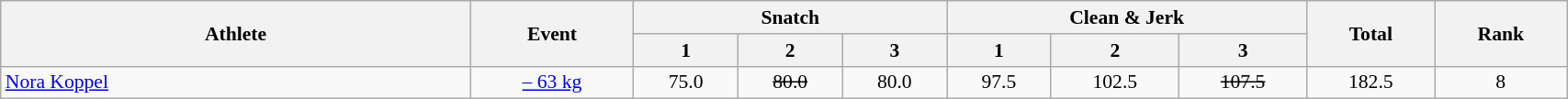<table class="wikitable"  style="font-size:90%; width:90%;">
<tr>
<th rowspan="2">Athlete</th>
<th rowspan="2">Event</th>
<th colspan="3">Snatch</th>
<th colspan="3">Clean & Jerk</th>
<th rowspan="2">Total</th>
<th rowspan="2">Rank</th>
</tr>
<tr>
<th>1</th>
<th>2</th>
<th>3</th>
<th>1</th>
<th>2</th>
<th>3</th>
</tr>
<tr>
<td width=30%><a href='#'>Nora Koppel</a></td>
<td align=center><a href='#'>– 63 kg</a></td>
<td align=center>75.0</td>
<td align=center><s>80.0</s></td>
<td align=center>80.0</td>
<td align=center>97.5</td>
<td align=center>102.5</td>
<td align=center><s>107.5</s></td>
<td align=center>182.5</td>
<td align=center>8</td>
</tr>
</table>
